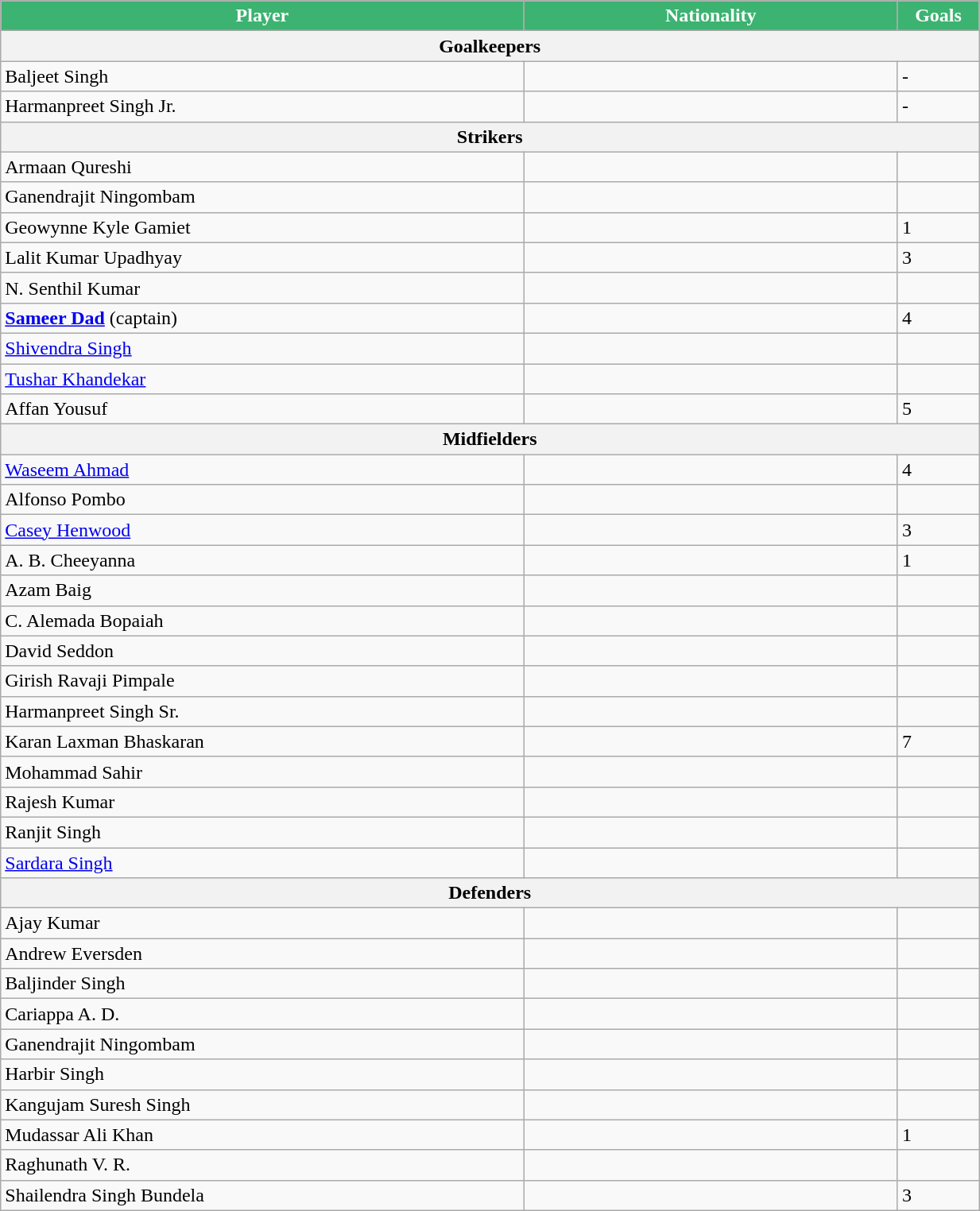<table class="wikitable" style="width:65%;">
<tr>
<th width=35%; style="background: #3CB371; color:white;">Player</th>
<th width=25%; style="background: #3CB371; color:white;">Nationality</th>
<th width=5%; style="background: #3CB371; color:white;">Goals</th>
</tr>
<tr>
<th colspan="4">Goalkeepers</th>
</tr>
<tr>
<td>Baljeet Singh</td>
<td></td>
<td>-</td>
</tr>
<tr>
<td>Harmanpreet Singh Jr.</td>
<td></td>
<td>-</td>
</tr>
<tr>
<th colspan="4">Strikers</th>
</tr>
<tr>
<td>Armaan Qureshi</td>
<td></td>
<td></td>
</tr>
<tr>
<td>Ganendrajit Ningombam</td>
<td></td>
<td></td>
</tr>
<tr>
<td>Geowynne Kyle Gamiet</td>
<td></td>
<td>1</td>
</tr>
<tr>
<td>Lalit Kumar Upadhyay</td>
<td></td>
<td>3</td>
</tr>
<tr>
<td>N. Senthil Kumar</td>
<td></td>
<td></td>
</tr>
<tr>
<td><strong><a href='#'>Sameer Dad</a></strong> (captain)</td>
<td></td>
<td>4</td>
</tr>
<tr>
<td><a href='#'>Shivendra Singh</a></td>
<td></td>
<td></td>
</tr>
<tr>
<td><a href='#'>Tushar Khandekar</a></td>
<td></td>
<td></td>
</tr>
<tr>
<td>Affan Yousuf</td>
<td></td>
<td>5</td>
</tr>
<tr>
<th colspan="4">Midfielders</th>
</tr>
<tr>
<td><a href='#'>Waseem Ahmad</a></td>
<td></td>
<td>4</td>
</tr>
<tr>
<td>Alfonso Pombo</td>
<td></td>
<td></td>
</tr>
<tr>
<td><a href='#'>Casey Henwood</a></td>
<td></td>
<td>3</td>
</tr>
<tr>
<td>A. B. Cheeyanna</td>
<td></td>
<td>1</td>
</tr>
<tr>
<td>Azam Baig</td>
<td></td>
<td></td>
</tr>
<tr>
<td>C. Alemada Bopaiah</td>
<td></td>
<td></td>
</tr>
<tr>
<td>David Seddon</td>
<td></td>
<td></td>
</tr>
<tr>
<td>Girish Ravaji Pimpale</td>
<td></td>
<td></td>
</tr>
<tr>
<td>Harmanpreet Singh Sr.</td>
<td></td>
<td></td>
</tr>
<tr>
<td>Karan Laxman Bhaskaran</td>
<td></td>
<td>7</td>
</tr>
<tr>
<td>Mohammad Sahir</td>
<td></td>
<td></td>
</tr>
<tr>
<td>Rajesh Kumar</td>
<td></td>
<td></td>
</tr>
<tr>
<td>Ranjit Singh</td>
<td></td>
<td></td>
</tr>
<tr>
<td><a href='#'>Sardara Singh</a></td>
<td></td>
<td></td>
</tr>
<tr>
<th colspan="4">Defenders</th>
</tr>
<tr>
<td>Ajay Kumar</td>
<td></td>
<td></td>
</tr>
<tr>
<td>Andrew Eversden</td>
<td></td>
<td></td>
</tr>
<tr>
<td>Baljinder Singh</td>
<td></td>
<td></td>
</tr>
<tr>
<td>Cariappa A. D.</td>
<td></td>
<td></td>
</tr>
<tr>
<td>Ganendrajit Ningombam</td>
<td></td>
<td></td>
</tr>
<tr>
<td>Harbir Singh</td>
<td></td>
<td></td>
</tr>
<tr>
<td>Kangujam Suresh Singh</td>
<td></td>
<td></td>
</tr>
<tr>
<td>Mudassar Ali Khan</td>
<td></td>
<td>1</td>
</tr>
<tr>
<td>Raghunath V. R.</td>
<td></td>
<td></td>
</tr>
<tr>
<td>Shailendra Singh Bundela</td>
<td></td>
<td>3</td>
</tr>
</table>
